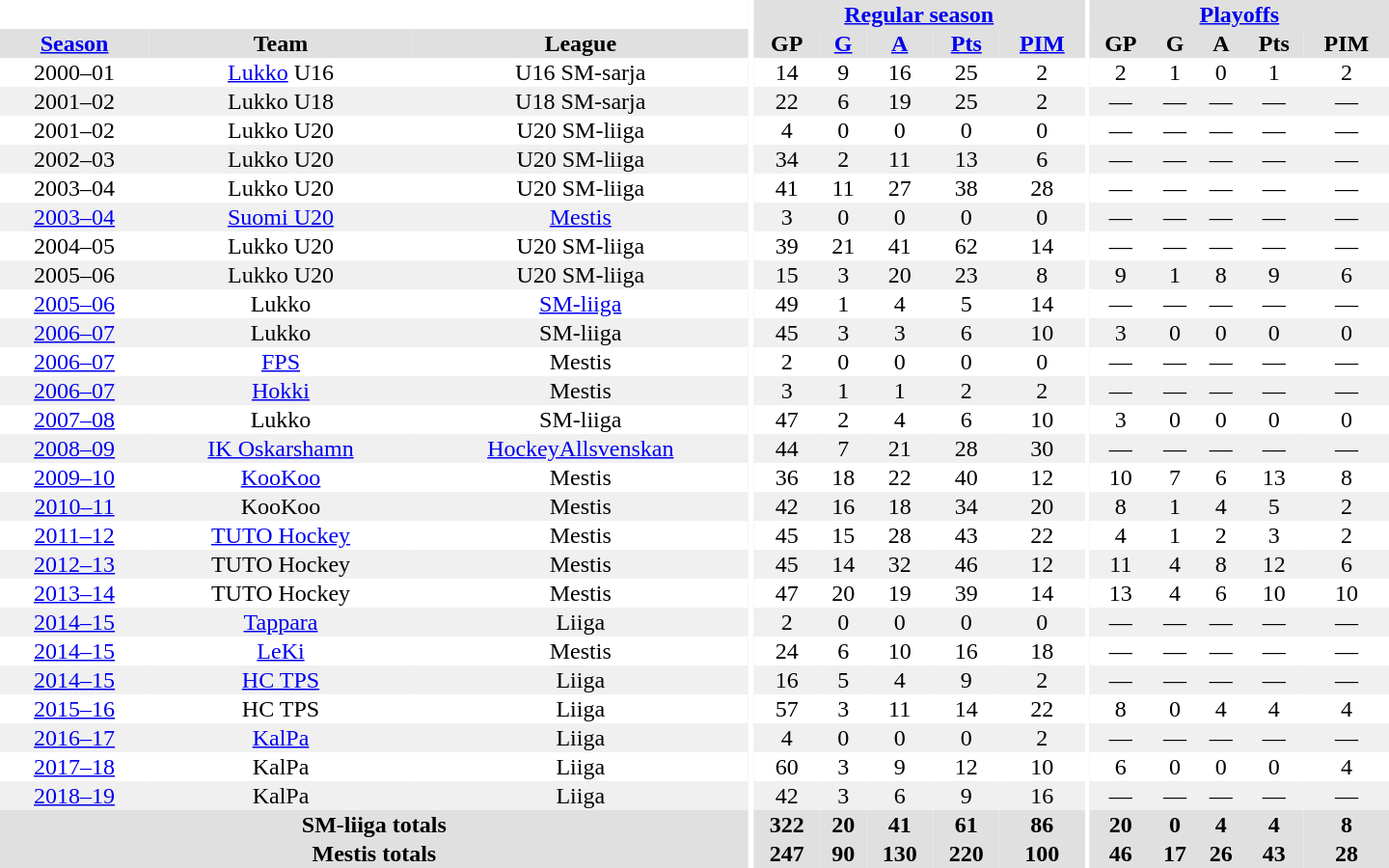<table border="0" cellpadding="1" cellspacing="0" style="text-align:center; width:60em">
<tr bgcolor="#e0e0e0">
<th colspan="3" bgcolor="#ffffff"></th>
<th rowspan="99" bgcolor="#ffffff"></th>
<th colspan="5"><a href='#'>Regular season</a></th>
<th rowspan="99" bgcolor="#ffffff"></th>
<th colspan="5"><a href='#'>Playoffs</a></th>
</tr>
<tr bgcolor="#e0e0e0">
<th><a href='#'>Season</a></th>
<th>Team</th>
<th>League</th>
<th>GP</th>
<th><a href='#'>G</a></th>
<th><a href='#'>A</a></th>
<th><a href='#'>Pts</a></th>
<th><a href='#'>PIM</a></th>
<th>GP</th>
<th>G</th>
<th>A</th>
<th>Pts</th>
<th>PIM</th>
</tr>
<tr>
<td>2000–01</td>
<td><a href='#'>Lukko</a> U16</td>
<td>U16 SM-sarja</td>
<td>14</td>
<td>9</td>
<td>16</td>
<td>25</td>
<td>2</td>
<td>2</td>
<td>1</td>
<td>0</td>
<td>1</td>
<td>2</td>
</tr>
<tr bgcolor="#f0f0f0">
<td>2001–02</td>
<td>Lukko U18</td>
<td>U18 SM-sarja</td>
<td>22</td>
<td>6</td>
<td>19</td>
<td>25</td>
<td>2</td>
<td>—</td>
<td>—</td>
<td>—</td>
<td>—</td>
<td>—</td>
</tr>
<tr>
<td>2001–02</td>
<td>Lukko U20</td>
<td>U20 SM-liiga</td>
<td>4</td>
<td>0</td>
<td>0</td>
<td>0</td>
<td>0</td>
<td>—</td>
<td>—</td>
<td>—</td>
<td>—</td>
<td>—</td>
</tr>
<tr bgcolor="#f0f0f0">
<td>2002–03</td>
<td>Lukko U20</td>
<td>U20 SM-liiga</td>
<td>34</td>
<td>2</td>
<td>11</td>
<td>13</td>
<td>6</td>
<td>—</td>
<td>—</td>
<td>—</td>
<td>—</td>
<td>—</td>
</tr>
<tr>
<td>2003–04</td>
<td>Lukko U20</td>
<td>U20 SM-liiga</td>
<td>41</td>
<td>11</td>
<td>27</td>
<td>38</td>
<td>28</td>
<td>—</td>
<td>—</td>
<td>—</td>
<td>—</td>
<td>—</td>
</tr>
<tr bgcolor="#f0f0f0">
<td><a href='#'>2003–04</a></td>
<td><a href='#'>Suomi U20</a></td>
<td><a href='#'>Mestis</a></td>
<td>3</td>
<td>0</td>
<td>0</td>
<td>0</td>
<td>0</td>
<td>—</td>
<td>—</td>
<td>—</td>
<td>—</td>
<td>—</td>
</tr>
<tr>
<td>2004–05</td>
<td>Lukko U20</td>
<td>U20 SM-liiga</td>
<td>39</td>
<td>21</td>
<td>41</td>
<td>62</td>
<td>14</td>
<td>—</td>
<td>—</td>
<td>—</td>
<td>—</td>
<td>—</td>
</tr>
<tr bgcolor="#f0f0f0">
<td>2005–06</td>
<td>Lukko U20</td>
<td>U20 SM-liiga</td>
<td>15</td>
<td>3</td>
<td>20</td>
<td>23</td>
<td>8</td>
<td>9</td>
<td>1</td>
<td>8</td>
<td>9</td>
<td>6</td>
</tr>
<tr>
<td><a href='#'>2005–06</a></td>
<td>Lukko</td>
<td><a href='#'>SM-liiga</a></td>
<td>49</td>
<td>1</td>
<td>4</td>
<td>5</td>
<td>14</td>
<td>—</td>
<td>—</td>
<td>—</td>
<td>—</td>
<td>—</td>
</tr>
<tr bgcolor="#f0f0f0">
<td><a href='#'>2006–07</a></td>
<td>Lukko</td>
<td>SM-liiga</td>
<td>45</td>
<td>3</td>
<td>3</td>
<td>6</td>
<td>10</td>
<td>3</td>
<td>0</td>
<td>0</td>
<td>0</td>
<td>0</td>
</tr>
<tr>
<td><a href='#'>2006–07</a></td>
<td><a href='#'>FPS</a></td>
<td>Mestis</td>
<td>2</td>
<td>0</td>
<td>0</td>
<td>0</td>
<td>0</td>
<td>—</td>
<td>—</td>
<td>—</td>
<td>—</td>
<td>—</td>
</tr>
<tr bgcolor="#f0f0f0">
<td><a href='#'>2006–07</a></td>
<td><a href='#'>Hokki</a></td>
<td>Mestis</td>
<td>3</td>
<td>1</td>
<td>1</td>
<td>2</td>
<td>2</td>
<td>—</td>
<td>—</td>
<td>—</td>
<td>—</td>
<td>—</td>
</tr>
<tr>
<td><a href='#'>2007–08</a></td>
<td>Lukko</td>
<td>SM-liiga</td>
<td>47</td>
<td>2</td>
<td>4</td>
<td>6</td>
<td>10</td>
<td>3</td>
<td>0</td>
<td>0</td>
<td>0</td>
<td>0</td>
</tr>
<tr bgcolor="#f0f0f0">
<td><a href='#'>2008–09</a></td>
<td><a href='#'>IK Oskarshamn</a></td>
<td><a href='#'>HockeyAllsvenskan</a></td>
<td>44</td>
<td>7</td>
<td>21</td>
<td>28</td>
<td>30</td>
<td>—</td>
<td>—</td>
<td>—</td>
<td>—</td>
<td>—</td>
</tr>
<tr>
<td><a href='#'>2009–10</a></td>
<td><a href='#'>KooKoo</a></td>
<td>Mestis</td>
<td>36</td>
<td>18</td>
<td>22</td>
<td>40</td>
<td>12</td>
<td>10</td>
<td>7</td>
<td>6</td>
<td>13</td>
<td>8</td>
</tr>
<tr bgcolor="#f0f0f0">
<td><a href='#'>2010–11</a></td>
<td>KooKoo</td>
<td>Mestis</td>
<td>42</td>
<td>16</td>
<td>18</td>
<td>34</td>
<td>20</td>
<td>8</td>
<td>1</td>
<td>4</td>
<td>5</td>
<td>2</td>
</tr>
<tr>
<td><a href='#'>2011–12</a></td>
<td><a href='#'>TUTO Hockey</a></td>
<td>Mestis</td>
<td>45</td>
<td>15</td>
<td>28</td>
<td>43</td>
<td>22</td>
<td>4</td>
<td>1</td>
<td>2</td>
<td>3</td>
<td>2</td>
</tr>
<tr bgcolor="#f0f0f0">
<td><a href='#'>2012–13</a></td>
<td>TUTO Hockey</td>
<td>Mestis</td>
<td>45</td>
<td>14</td>
<td>32</td>
<td>46</td>
<td>12</td>
<td>11</td>
<td>4</td>
<td>8</td>
<td>12</td>
<td>6</td>
</tr>
<tr>
<td><a href='#'>2013–14</a></td>
<td>TUTO Hockey</td>
<td>Mestis</td>
<td>47</td>
<td>20</td>
<td>19</td>
<td>39</td>
<td>14</td>
<td>13</td>
<td>4</td>
<td>6</td>
<td>10</td>
<td>10</td>
</tr>
<tr bgcolor="#f0f0f0">
<td><a href='#'>2014–15</a></td>
<td><a href='#'>Tappara</a></td>
<td>Liiga</td>
<td>2</td>
<td>0</td>
<td>0</td>
<td>0</td>
<td>0</td>
<td>—</td>
<td>—</td>
<td>—</td>
<td>—</td>
<td>—</td>
</tr>
<tr>
<td><a href='#'>2014–15</a></td>
<td><a href='#'>LeKi</a></td>
<td>Mestis</td>
<td>24</td>
<td>6</td>
<td>10</td>
<td>16</td>
<td>18</td>
<td>—</td>
<td>—</td>
<td>—</td>
<td>—</td>
<td>—</td>
</tr>
<tr bgcolor="#f0f0f0">
<td><a href='#'>2014–15</a></td>
<td><a href='#'>HC TPS</a></td>
<td>Liiga</td>
<td>16</td>
<td>5</td>
<td>4</td>
<td>9</td>
<td>2</td>
<td>—</td>
<td>—</td>
<td>—</td>
<td>—</td>
<td>—</td>
</tr>
<tr>
<td><a href='#'>2015–16</a></td>
<td>HC TPS</td>
<td>Liiga</td>
<td>57</td>
<td>3</td>
<td>11</td>
<td>14</td>
<td>22</td>
<td>8</td>
<td>0</td>
<td>4</td>
<td>4</td>
<td>4</td>
</tr>
<tr bgcolor="#f0f0f0">
<td><a href='#'>2016–17</a></td>
<td><a href='#'>KalPa</a></td>
<td>Liiga</td>
<td>4</td>
<td>0</td>
<td>0</td>
<td>0</td>
<td>2</td>
<td>—</td>
<td>—</td>
<td>—</td>
<td>—</td>
<td>—</td>
</tr>
<tr>
<td><a href='#'>2017–18</a></td>
<td>KalPa</td>
<td>Liiga</td>
<td>60</td>
<td>3</td>
<td>9</td>
<td>12</td>
<td>10</td>
<td>6</td>
<td>0</td>
<td>0</td>
<td>0</td>
<td>4</td>
</tr>
<tr bgcolor="#f0f0f0">
<td><a href='#'>2018–19</a></td>
<td>KalPa</td>
<td>Liiga</td>
<td>42</td>
<td>3</td>
<td>6</td>
<td>9</td>
<td>16</td>
<td>—</td>
<td>—</td>
<td>—</td>
<td>—</td>
<td>—</td>
</tr>
<tr>
</tr>
<tr ALIGN="center" bgcolor="#e0e0e0">
<th colspan="3">SM-liiga totals</th>
<th ALIGN="center">322</th>
<th ALIGN="center">20</th>
<th ALIGN="center">41</th>
<th ALIGN="center">61</th>
<th ALIGN="center">86</th>
<th ALIGN="center">20</th>
<th ALIGN="center">0</th>
<th ALIGN="center">4</th>
<th ALIGN="center">4</th>
<th ALIGN="center">8</th>
</tr>
<tr>
</tr>
<tr ALIGN="center" bgcolor="#e0e0e0">
<th colspan="3">Mestis totals</th>
<th ALIGN="center">247</th>
<th ALIGN="center">90</th>
<th ALIGN="center">130</th>
<th ALIGN="center">220</th>
<th ALIGN="center">100</th>
<th ALIGN="center">46</th>
<th ALIGN="center">17</th>
<th ALIGN="center">26</th>
<th ALIGN="center">43</th>
<th ALIGN="center">28</th>
</tr>
</table>
